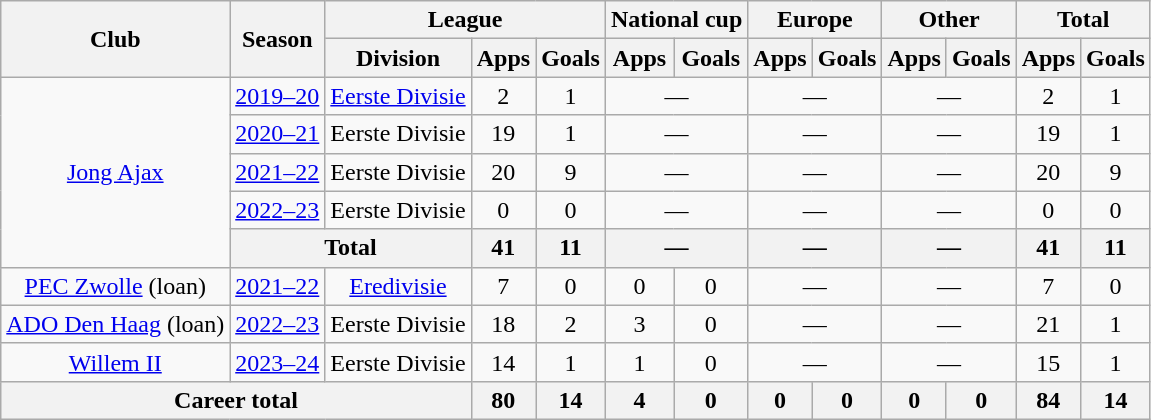<table class="wikitable" style="text-align:center">
<tr>
<th rowspan="2">Club</th>
<th rowspan="2">Season</th>
<th colspan="3">League</th>
<th colspan="2">National cup</th>
<th colspan="2">Europe</th>
<th colspan="2">Other</th>
<th colspan="2">Total</th>
</tr>
<tr>
<th>Division</th>
<th>Apps</th>
<th>Goals</th>
<th>Apps</th>
<th>Goals</th>
<th>Apps</th>
<th>Goals</th>
<th>Apps</th>
<th>Goals</th>
<th>Apps</th>
<th>Goals</th>
</tr>
<tr>
<td rowspan="5"><a href='#'>Jong Ajax</a></td>
<td><a href='#'>2019–20</a></td>
<td><a href='#'>Eerste Divisie</a></td>
<td>2</td>
<td>1</td>
<td colspan="2">—</td>
<td colspan="2">—</td>
<td colspan="2">—</td>
<td>2</td>
<td>1</td>
</tr>
<tr>
<td><a href='#'>2020–21</a></td>
<td>Eerste Divisie</td>
<td>19</td>
<td>1</td>
<td colspan="2">—</td>
<td colspan="2">—</td>
<td colspan="2">—</td>
<td>19</td>
<td>1</td>
</tr>
<tr>
<td><a href='#'>2021–22</a></td>
<td>Eerste Divisie</td>
<td>20</td>
<td>9</td>
<td colspan="2">—</td>
<td colspan="2">—</td>
<td colspan="2">—</td>
<td>20</td>
<td>9</td>
</tr>
<tr>
<td><a href='#'>2022–23</a></td>
<td>Eerste Divisie</td>
<td>0</td>
<td>0</td>
<td colspan="2">—</td>
<td colspan="2">—</td>
<td colspan="2">—</td>
<td>0</td>
<td>0</td>
</tr>
<tr>
<th colspan="2">Total</th>
<th>41</th>
<th>11</th>
<th colspan="2">—</th>
<th colspan="2">—</th>
<th colspan="2">—</th>
<th>41</th>
<th>11</th>
</tr>
<tr>
<td><a href='#'>PEC Zwolle</a> (loan)</td>
<td><a href='#'>2021–22</a></td>
<td><a href='#'>Eredivisie</a></td>
<td>7</td>
<td>0</td>
<td>0</td>
<td>0</td>
<td colspan="2">—</td>
<td colspan="2">—</td>
<td>7</td>
<td>0</td>
</tr>
<tr>
<td><a href='#'>ADO Den Haag</a> (loan)</td>
<td><a href='#'>2022–23</a></td>
<td>Eerste Divisie</td>
<td>18</td>
<td>2</td>
<td>3</td>
<td>0</td>
<td colspan="2">—</td>
<td colspan="2">—</td>
<td>21</td>
<td>1</td>
</tr>
<tr>
<td><a href='#'>Willem II</a></td>
<td><a href='#'>2023–24</a></td>
<td>Eerste Divisie</td>
<td>14</td>
<td>1</td>
<td>1</td>
<td>0</td>
<td colspan="2">—</td>
<td colspan="2">—</td>
<td>15</td>
<td>1</td>
</tr>
<tr>
<th colspan="3">Career total</th>
<th>80</th>
<th>14</th>
<th>4</th>
<th>0</th>
<th>0</th>
<th>0</th>
<th>0</th>
<th>0</th>
<th>84</th>
<th>14</th>
</tr>
</table>
